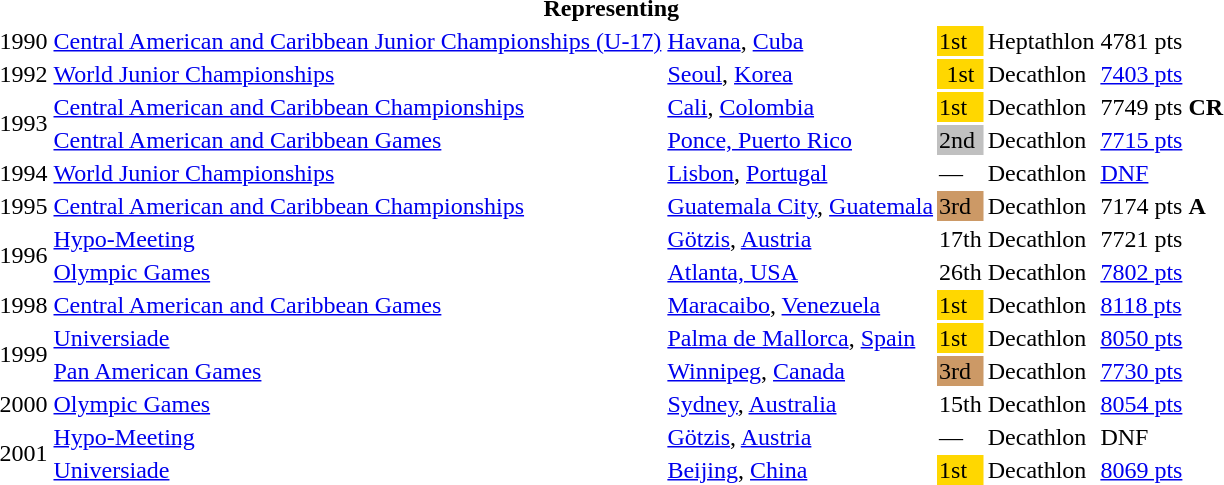<table>
<tr>
<th colspan="6">Representing </th>
</tr>
<tr>
<td>1990</td>
<td><a href='#'>Central American and Caribbean Junior Championships (U-17)</a></td>
<td><a href='#'>Havana</a>, <a href='#'>Cuba</a></td>
<td bgcolor=gold>1st</td>
<td>Heptathlon</td>
<td>4781 pts</td>
</tr>
<tr>
<td>1992</td>
<td><a href='#'>World Junior Championships</a></td>
<td><a href='#'>Seoul</a>, <a href='#'>Korea</a></td>
<td bgcolor="gold" align="center">1st</td>
<td>Decathlon</td>
<td><a href='#'>7403 pts</a></td>
</tr>
<tr>
<td rowspan=2>1993</td>
<td><a href='#'>Central American and Caribbean Championships</a></td>
<td><a href='#'>Cali</a>, <a href='#'>Colombia</a></td>
<td bgcolor="gold">1st</td>
<td>Decathlon</td>
<td>7749 pts <strong>CR</strong></td>
</tr>
<tr>
<td><a href='#'>Central American and Caribbean Games</a></td>
<td><a href='#'>Ponce, Puerto Rico</a></td>
<td bgcolor="silver">2nd</td>
<td>Decathlon</td>
<td><a href='#'>7715 pts</a></td>
</tr>
<tr>
<td>1994</td>
<td><a href='#'>World Junior Championships</a></td>
<td><a href='#'>Lisbon</a>, <a href='#'>Portugal</a></td>
<td>—</td>
<td>Decathlon</td>
<td><a href='#'>DNF</a></td>
</tr>
<tr>
<td>1995</td>
<td><a href='#'>Central American and Caribbean Championships</a></td>
<td><a href='#'>Guatemala City</a>, <a href='#'>Guatemala</a></td>
<td bgcolor="cc9966">3rd</td>
<td>Decathlon</td>
<td>7174 pts <strong>A</strong></td>
</tr>
<tr>
<td rowspan=2>1996</td>
<td><a href='#'>Hypo-Meeting</a></td>
<td><a href='#'>Götzis</a>, <a href='#'>Austria</a></td>
<td>17th</td>
<td>Decathlon</td>
<td>7721 pts</td>
</tr>
<tr>
<td><a href='#'>Olympic Games</a></td>
<td><a href='#'>Atlanta, USA</a></td>
<td>26th</td>
<td>Decathlon</td>
<td><a href='#'>7802 pts</a></td>
</tr>
<tr>
<td>1998</td>
<td><a href='#'>Central American and Caribbean Games</a></td>
<td><a href='#'>Maracaibo</a>, <a href='#'>Venezuela</a></td>
<td bgcolor="gold">1st</td>
<td>Decathlon</td>
<td><a href='#'>8118 pts</a></td>
</tr>
<tr>
<td rowspan=2>1999</td>
<td><a href='#'>Universiade</a></td>
<td><a href='#'>Palma de Mallorca</a>, <a href='#'>Spain</a></td>
<td bgcolor="gold">1st</td>
<td>Decathlon</td>
<td><a href='#'>8050 pts</a></td>
</tr>
<tr>
<td><a href='#'>Pan American Games</a></td>
<td><a href='#'>Winnipeg</a>, <a href='#'>Canada</a></td>
<td bgcolor="cc9966">3rd</td>
<td>Decathlon</td>
<td><a href='#'>7730 pts</a></td>
</tr>
<tr>
<td>2000</td>
<td><a href='#'>Olympic Games</a></td>
<td><a href='#'>Sydney</a>, <a href='#'>Australia</a></td>
<td>15th</td>
<td>Decathlon</td>
<td><a href='#'>8054 pts</a></td>
</tr>
<tr>
<td rowspan=2>2001</td>
<td><a href='#'>Hypo-Meeting</a></td>
<td><a href='#'>Götzis</a>, <a href='#'>Austria</a></td>
<td>—</td>
<td>Decathlon</td>
<td>DNF</td>
</tr>
<tr>
<td><a href='#'>Universiade</a></td>
<td><a href='#'>Beijing</a>, <a href='#'>China</a></td>
<td bgcolor="gold">1st</td>
<td>Decathlon</td>
<td><a href='#'>8069 pts</a></td>
</tr>
</table>
